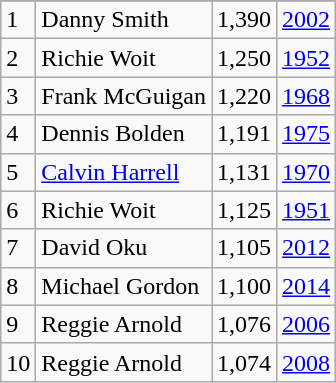<table class="wikitable">
<tr>
</tr>
<tr>
<td>1</td>
<td>Danny Smith</td>
<td>1,390</td>
<td><a href='#'>2002</a></td>
</tr>
<tr>
<td>2</td>
<td>Richie Woit</td>
<td>1,250</td>
<td><a href='#'>1952</a></td>
</tr>
<tr>
<td>3</td>
<td>Frank McGuigan</td>
<td>1,220</td>
<td><a href='#'>1968</a></td>
</tr>
<tr>
<td>4</td>
<td>Dennis Bolden</td>
<td>1,191</td>
<td><a href='#'>1975</a></td>
</tr>
<tr>
<td>5</td>
<td><a href='#'>Calvin Harrell</a></td>
<td>1,131</td>
<td><a href='#'>1970</a></td>
</tr>
<tr>
<td>6</td>
<td>Richie Woit</td>
<td>1,125</td>
<td><a href='#'>1951</a></td>
</tr>
<tr>
<td>7</td>
<td>David Oku</td>
<td>1,105</td>
<td><a href='#'>2012</a></td>
</tr>
<tr>
<td>8</td>
<td>Michael Gordon</td>
<td>1,100</td>
<td><a href='#'>2014</a></td>
</tr>
<tr>
<td>9</td>
<td>Reggie Arnold</td>
<td>1,076</td>
<td><a href='#'>2006</a></td>
</tr>
<tr>
<td>10</td>
<td>Reggie Arnold</td>
<td>1,074</td>
<td><a href='#'>2008</a></td>
</tr>
</table>
